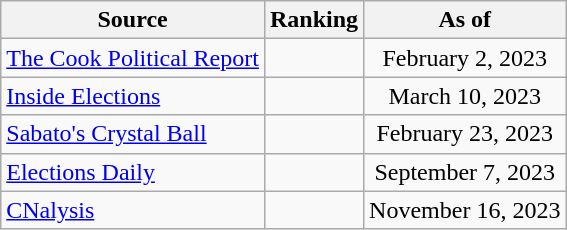<table class="wikitable" style="text-align:center">
<tr>
<th>Source</th>
<th>Ranking</th>
<th>As of</th>
</tr>
<tr>
<td align=left><a href='#'>The Cook Political Report</a></td>
<td></td>
<td>February 2, 2023</td>
</tr>
<tr>
<td align=left><a href='#'>Inside Elections</a></td>
<td></td>
<td>March 10, 2023</td>
</tr>
<tr>
<td align=left><a href='#'>Sabato's Crystal Ball</a></td>
<td></td>
<td>February 23, 2023</td>
</tr>
<tr>
<td align=left><a href='#'>Elections Daily</a></td>
<td></td>
<td>September 7, 2023</td>
</tr>
<tr>
<td align=left><a href='#'>CNalysis</a></td>
<td></td>
<td>November 16, 2023</td>
</tr>
</table>
